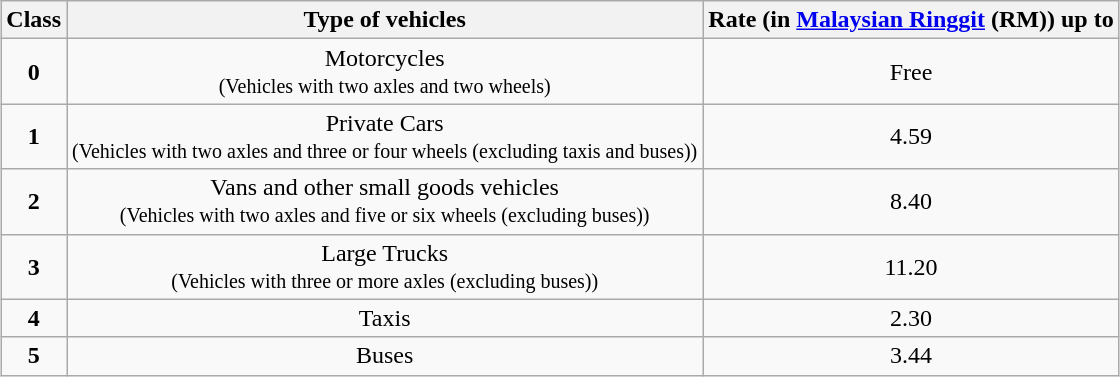<table class=wikitable style="margin:0 auto;text-align:center">
<tr>
<th>Class</th>
<th>Type of vehicles</th>
<th>Rate (in <a href='#'>Malaysian Ringgit</a> (RM)) up to</th>
</tr>
<tr>
<td><strong>0</strong></td>
<td>Motorcycles<br><small>(Vehicles with two axles and two wheels)</small></td>
<td>Free</td>
</tr>
<tr>
<td><strong>1</strong></td>
<td>Private Cars<br><small>(Vehicles with two axles and three or four wheels (excluding taxis and buses))</small></td>
<td>4.59</td>
</tr>
<tr>
<td><strong>2</strong></td>
<td>Vans and other small goods vehicles<br><small>(Vehicles with two axles and five or six wheels (excluding buses))</small></td>
<td>8.40</td>
</tr>
<tr>
<td><strong>3</strong></td>
<td>Large Trucks<br><small>(Vehicles with three or more axles (excluding buses))</small></td>
<td>11.20</td>
</tr>
<tr>
<td><strong>4</strong></td>
<td>Taxis</td>
<td>2.30</td>
</tr>
<tr>
<td><strong>5</strong></td>
<td>Buses</td>
<td>3.44</td>
</tr>
</table>
